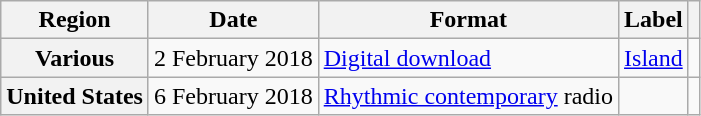<table class="wikitable plainrowheaders">
<tr>
<th scope="col">Region</th>
<th scope="col">Date</th>
<th scope="col">Format</th>
<th scope="col">Label</th>
<th scope="col"></th>
</tr>
<tr>
<th scope="row">Various</th>
<td>2 February 2018</td>
<td><a href='#'>Digital download</a></td>
<td><a href='#'>Island</a></td>
<td></td>
</tr>
<tr>
<th scope="row">United States</th>
<td>6 February 2018</td>
<td><a href='#'>Rhythmic contemporary</a> radio</td>
<td></td>
<td></td>
</tr>
</table>
